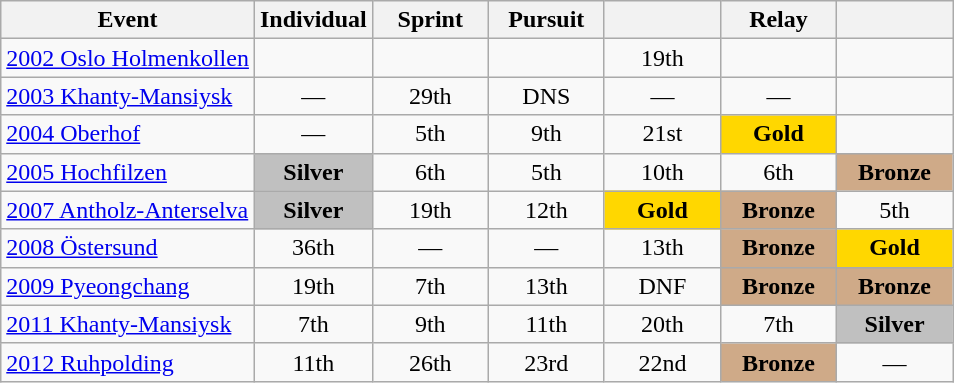<table class="wikitable" style="text-align: center;">
<tr ">
<th>Event</th>
<th style="width:70px;">Individual</th>
<th style="width:70px;">Sprint</th>
<th style="width:70px;">Pursuit</th>
<th style="width:70px;"></th>
<th style="width:70px;">Relay</th>
<th style="width:70px;"></th>
</tr>
<tr>
<td align=left> <a href='#'>2002 Oslo Holmenkollen</a></td>
<td></td>
<td></td>
<td></td>
<td>19th</td>
<td></td>
<td></td>
</tr>
<tr>
<td align=left> <a href='#'>2003 Khanty-Mansiysk</a></td>
<td>—</td>
<td>29th</td>
<td>DNS</td>
<td>—</td>
<td>—</td>
<td></td>
</tr>
<tr>
<td align=left> <a href='#'>2004 Oberhof</a></td>
<td>—</td>
<td>5th</td>
<td>9th</td>
<td>21st</td>
<td style="background:gold;"><strong>Gold</strong></td>
<td></td>
</tr>
<tr>
<td align=left> <a href='#'>2005 Hochfilzen</a></td>
<td style="background:silver;"><strong>Silver</strong></td>
<td>6th</td>
<td>5th</td>
<td>10th</td>
<td>6th</td>
<td style="background:#cfaa88;"><strong>Bronze</strong></td>
</tr>
<tr>
<td align=left> <a href='#'>2007 Antholz-Anterselva</a></td>
<td style="background:silver;"><strong>Silver</strong></td>
<td>19th</td>
<td>12th</td>
<td style="background:gold;"><strong>Gold</strong></td>
<td style="background:#cfaa88;"><strong>Bronze</strong></td>
<td>5th</td>
</tr>
<tr>
<td align=left> <a href='#'>2008 Östersund</a></td>
<td>36th</td>
<td>—</td>
<td>—</td>
<td>13th</td>
<td style="background:#cfaa88;"><strong>Bronze</strong></td>
<td style="background:gold;"><strong>Gold</strong></td>
</tr>
<tr>
<td align=left> <a href='#'>2009 Pyeongchang</a></td>
<td>19th</td>
<td>7th</td>
<td>13th</td>
<td>DNF</td>
<td style="background:#cfaa88;"><strong>Bronze</strong></td>
<td style="background:#cfaa88;"><strong>Bronze</strong></td>
</tr>
<tr>
<td align=left> <a href='#'>2011 Khanty-Mansiysk</a></td>
<td>7th</td>
<td>9th</td>
<td>11th</td>
<td>20th</td>
<td>7th</td>
<td style="background:silver;"><strong>Silver</strong></td>
</tr>
<tr>
<td align=left> <a href='#'>2012 Ruhpolding</a></td>
<td>11th</td>
<td>26th</td>
<td>23rd</td>
<td>22nd</td>
<td style="background:#cfaa88;"><strong>Bronze</strong></td>
<td>—</td>
</tr>
</table>
